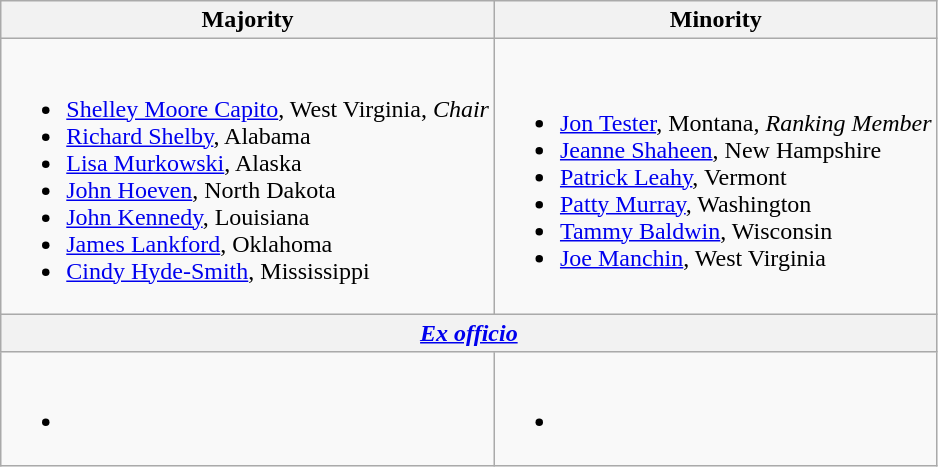<table class=wikitable>
<tr>
<th>Majority</th>
<th>Minority</th>
</tr>
<tr>
<td><br><ul><li><a href='#'>Shelley Moore Capito</a>, West Virginia, <em>Chair</em></li><li><a href='#'>Richard Shelby</a>, Alabama</li><li><a href='#'>Lisa Murkowski</a>, Alaska</li><li><a href='#'>John Hoeven</a>, North Dakota</li><li><a href='#'>John Kennedy</a>, Louisiana</li><li><a href='#'>James Lankford</a>, Oklahoma</li><li><a href='#'>Cindy Hyde-Smith</a>, Mississippi</li></ul></td>
<td><br><ul><li><a href='#'>Jon Tester</a>, Montana, <em>Ranking Member</em></li><li><a href='#'>Jeanne Shaheen</a>, New Hampshire</li><li><a href='#'>Patrick Leahy</a>, Vermont</li><li><a href='#'>Patty Murray</a>, Washington</li><li><a href='#'>Tammy Baldwin</a>, Wisconsin</li><li><a href='#'>Joe Manchin</a>, West Virginia</li></ul></td>
</tr>
<tr>
<th colspan=2 align=center><em><a href='#'>Ex officio</a></em></th>
</tr>
<tr>
<td><br><ul><li></li></ul></td>
<td><br><ul><li></li></ul></td>
</tr>
</table>
